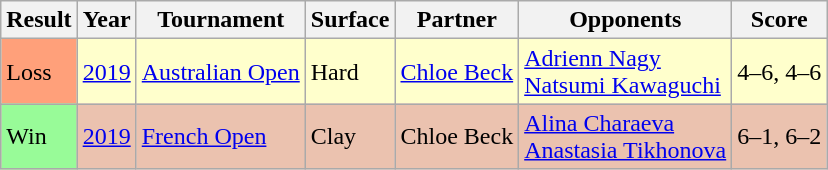<table class="sortable wikitable">
<tr>
<th>Result</th>
<th>Year</th>
<th>Tournament</th>
<th>Surface</th>
<th>Partner</th>
<th>Opponents</th>
<th>Score</th>
</tr>
<tr style="background:#ffc;">
<td bgcolor=ffa07a>Loss</td>
<td><a href='#'>2019</a></td>
<td><a href='#'>Australian Open</a></td>
<td>Hard</td>
<td> <a href='#'>Chloe Beck</a></td>
<td> <a href='#'>Adrienn Nagy</a> <br>  <a href='#'>Natsumi Kawaguchi</a></td>
<td>4–6, 4–6</td>
</tr>
<tr style="background:#ebc2af;">
<td bgcolor=98fb98>Win</td>
<td><a href='#'>2019</a></td>
<td><a href='#'>French Open</a></td>
<td>Clay</td>
<td> Chloe Beck</td>
<td> <a href='#'>Alina Charaeva</a> <br>  <a href='#'>Anastasia Tikhonova</a></td>
<td>6–1, 6–2</td>
</tr>
</table>
